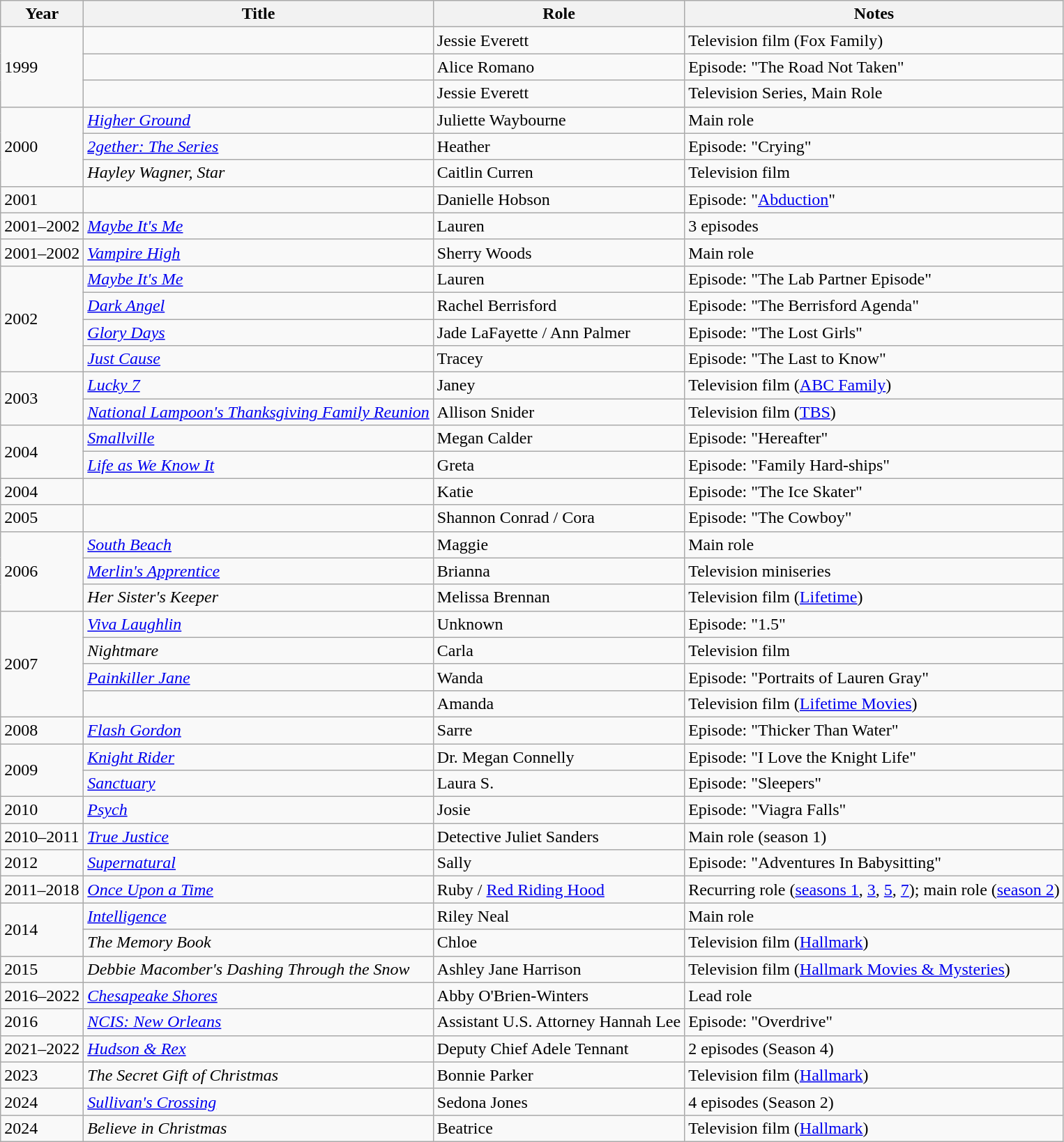<table class="wikitable sortable">
<tr>
<th>Year</th>
<th>Title</th>
<th>Role</th>
<th class="unsortable">Notes</th>
</tr>
<tr>
<td rowspan="3">1999</td>
<td><em></em></td>
<td>Jessie Everett</td>
<td>Television film (Fox Family)</td>
</tr>
<tr>
<td><em></em></td>
<td>Alice Romano</td>
<td>Episode: "The Road Not Taken"</td>
</tr>
<tr>
<td><em></em></td>
<td>Jessie Everett</td>
<td>Television Series, Main Role</td>
</tr>
<tr>
<td rowspan="3">2000</td>
<td><em><a href='#'>Higher Ground</a></em></td>
<td>Juliette Waybourne</td>
<td>Main role</td>
</tr>
<tr>
<td><em><a href='#'>2gether: The Series</a></em></td>
<td>Heather</td>
<td>Episode: "Crying"</td>
</tr>
<tr>
<td><em>Hayley Wagner, Star</em></td>
<td>Caitlin Curren</td>
<td>Television film</td>
</tr>
<tr>
<td>2001</td>
<td><em></em></td>
<td>Danielle Hobson</td>
<td>Episode: "<a href='#'>Abduction</a>"</td>
</tr>
<tr>
<td>2001–2002</td>
<td><em><a href='#'>Maybe It's Me</a></em></td>
<td>Lauren</td>
<td>3 episodes</td>
</tr>
<tr>
<td>2001–2002</td>
<td><em><a href='#'>Vampire High</a></em></td>
<td>Sherry Woods</td>
<td>Main role</td>
</tr>
<tr>
<td rowspan="4">2002</td>
<td><em><a href='#'>Maybe It's Me</a></em></td>
<td>Lauren</td>
<td>Episode: "The Lab Partner Episode"</td>
</tr>
<tr>
<td><em><a href='#'>Dark Angel</a></em></td>
<td>Rachel Berrisford</td>
<td>Episode: "The Berrisford Agenda"</td>
</tr>
<tr>
<td><em><a href='#'>Glory Days</a></em></td>
<td>Jade LaFayette / Ann Palmer</td>
<td>Episode: "The Lost Girls"</td>
</tr>
<tr>
<td><em><a href='#'>Just Cause</a></em></td>
<td>Tracey</td>
<td>Episode: "The Last to Know"</td>
</tr>
<tr>
<td rowspan="2">2003</td>
<td><em><a href='#'>Lucky 7</a></em></td>
<td>Janey</td>
<td>Television film (<a href='#'>ABC Family</a>)</td>
</tr>
<tr>
<td><em><a href='#'>National Lampoon's Thanksgiving Family Reunion</a></em></td>
<td>Allison Snider</td>
<td>Television film (<a href='#'>TBS</a>)</td>
</tr>
<tr>
<td rowspan="2">2004</td>
<td><em><a href='#'>Smallville</a></em></td>
<td>Megan Calder</td>
<td>Episode: "Hereafter"</td>
</tr>
<tr>
<td><em><a href='#'>Life as We Know It</a></em></td>
<td>Greta</td>
<td>Episode: "Family Hard-ships"</td>
</tr>
<tr>
<td>2004</td>
<td><em></em></td>
<td>Katie</td>
<td>Episode: "The Ice Skater"</td>
</tr>
<tr>
<td>2005</td>
<td><em></em></td>
<td>Shannon Conrad / Cora</td>
<td>Episode: "The Cowboy"</td>
</tr>
<tr>
<td rowspan="3">2006</td>
<td><em><a href='#'>South Beach</a></em></td>
<td>Maggie</td>
<td>Main role</td>
</tr>
<tr>
<td><em><a href='#'>Merlin's Apprentice</a></em></td>
<td>Brianna</td>
<td>Television miniseries</td>
</tr>
<tr>
<td><em>Her Sister's Keeper</em></td>
<td>Melissa Brennan</td>
<td>Television film (<a href='#'>Lifetime</a>)</td>
</tr>
<tr>
<td rowspan="4">2007</td>
<td><em><a href='#'>Viva Laughlin</a></em></td>
<td>Unknown</td>
<td>Episode: "1.5"</td>
</tr>
<tr>
<td><em>Nightmare</em></td>
<td>Carla</td>
<td>Television film</td>
</tr>
<tr>
<td><em><a href='#'>Painkiller Jane</a></em></td>
<td>Wanda</td>
<td>Episode: "Portraits of Lauren Gray"</td>
</tr>
<tr>
<td><em></em></td>
<td>Amanda</td>
<td>Television film (<a href='#'>Lifetime Movies</a>)</td>
</tr>
<tr>
<td>2008</td>
<td><em><a href='#'>Flash Gordon</a></em></td>
<td>Sarre</td>
<td>Episode: "Thicker Than Water"</td>
</tr>
<tr>
<td rowspan="2">2009</td>
<td><em><a href='#'>Knight Rider</a></em></td>
<td>Dr. Megan Connelly</td>
<td>Episode: "I Love the Knight Life"</td>
</tr>
<tr>
<td><em><a href='#'>Sanctuary</a></em></td>
<td>Laura S.</td>
<td>Episode: "Sleepers"</td>
</tr>
<tr>
<td>2010</td>
<td><em><a href='#'>Psych</a></em></td>
<td>Josie</td>
<td>Episode: "Viagra Falls"</td>
</tr>
<tr>
<td>2010–2011</td>
<td><em><a href='#'>True Justice</a></em></td>
<td>Detective Juliet Sanders</td>
<td>Main role (season 1)</td>
</tr>
<tr>
<td>2012</td>
<td><em><a href='#'>Supernatural</a></em></td>
<td>Sally</td>
<td>Episode: "Adventures In Babysitting"</td>
</tr>
<tr>
<td>2011–2018</td>
<td><em><a href='#'>Once Upon a Time</a></em></td>
<td>Ruby / <a href='#'>Red Riding Hood</a></td>
<td>Recurring role (<a href='#'>seasons 1</a>, <a href='#'>3</a>, <a href='#'>5</a>, <a href='#'>7</a>); main role (<a href='#'>season 2</a>)</td>
</tr>
<tr>
<td rowspan="2">2014</td>
<td><em><a href='#'>Intelligence</a></em></td>
<td>Riley Neal</td>
<td>Main role</td>
</tr>
<tr>
<td data-sort-value="Memory Book, The"><em>The Memory Book</em></td>
<td>Chloe</td>
<td>Television film (<a href='#'>Hallmark</a>)</td>
</tr>
<tr>
<td>2015</td>
<td><em>Debbie Macomber's Dashing Through the Snow</em></td>
<td>Ashley Jane Harrison</td>
<td>Television film (<a href='#'>Hallmark Movies & Mysteries</a>)</td>
</tr>
<tr>
<td>2016–2022</td>
<td><em><a href='#'>Chesapeake Shores</a></em></td>
<td>Abby O'Brien-Winters</td>
<td>Lead role</td>
</tr>
<tr>
<td>2016</td>
<td><em><a href='#'>NCIS: New Orleans</a></em></td>
<td>Assistant U.S. Attorney Hannah Lee</td>
<td>Episode: "Overdrive"</td>
</tr>
<tr>
<td>2021–2022</td>
<td><em><a href='#'>Hudson & Rex</a></em></td>
<td>Deputy Chief Adele Tennant</td>
<td>2 episodes (Season 4)</td>
</tr>
<tr>
<td>2023</td>
<td data-sort-value="Secret Gift of Christmas, The"><em>The Secret Gift of Christmas</em></td>
<td>Bonnie Parker</td>
<td>Television film (<a href='#'>Hallmark</a>)</td>
</tr>
<tr>
<td>2024</td>
<td><em><a href='#'>Sullivan's Crossing</a></em></td>
<td>Sedona Jones</td>
<td>4 episodes (Season 2)</td>
</tr>
<tr>
<td>2024</td>
<td><em>Believe in Christmas</em></td>
<td>Beatrice</td>
<td>Television film (<a href='#'>Hallmark</a>)</td>
</tr>
</table>
